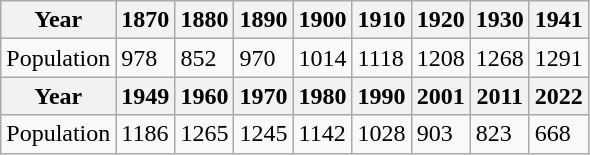<table class="wikitable">
<tr>
<th>Year</th>
<th>1870</th>
<th>1880</th>
<th>1890</th>
<th>1900</th>
<th>1910</th>
<th>1920</th>
<th>1930</th>
<th>1941</th>
</tr>
<tr>
<td>Population</td>
<td>978</td>
<td>852</td>
<td>970</td>
<td>1014</td>
<td>1118</td>
<td>1208</td>
<td>1268</td>
<td>1291</td>
</tr>
<tr>
<th>Year</th>
<th>1949</th>
<th>1960</th>
<th>1970</th>
<th>1980</th>
<th>1990</th>
<th>2001</th>
<th>2011</th>
<th>2022</th>
</tr>
<tr>
<td>Population</td>
<td>1186</td>
<td>1265</td>
<td>1245</td>
<td>1142</td>
<td>1028</td>
<td>903</td>
<td>823</td>
<td>668</td>
</tr>
</table>
